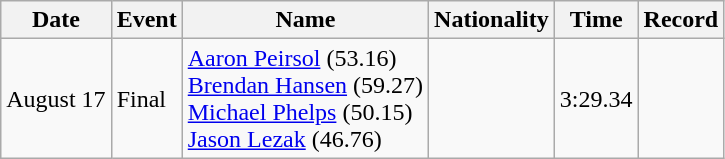<table class=wikitable>
<tr>
<th>Date</th>
<th>Event</th>
<th>Name</th>
<th>Nationality</th>
<th>Time</th>
<th>Record</th>
</tr>
<tr>
<td>August 17</td>
<td>Final</td>
<td><a href='#'>Aaron Peirsol</a> (53.16)<br><a href='#'>Brendan Hansen</a> (59.27)<br><a href='#'>Michael Phelps</a> (50.15)<br><a href='#'>Jason Lezak</a> (46.76)</td>
<td align=left></td>
<td>3:29.34</td>
<td align=center></td>
</tr>
</table>
